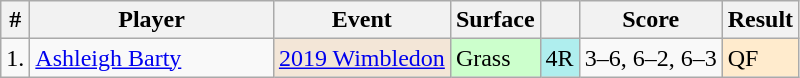<table class="wikitable sortable">
<tr>
<th>#</th>
<th width="155">Player</th>
<th>Event</th>
<th>Surface</th>
<th></th>
<th>Score</th>
<th>Result</th>
</tr>
<tr>
<td>1.</td>
<td> <a href='#'>Ashleigh Barty</a></td>
<td style="background:#f3e6d7;"><a href='#'>2019 Wimbledon</a></td>
<td style="background:#cfc;">Grass</td>
<td style="background:#afeeee;">4R</td>
<td>3–6, 6–2, 6–3</td>
<td style="background:#ffebcd;">QF</td>
</tr>
</table>
